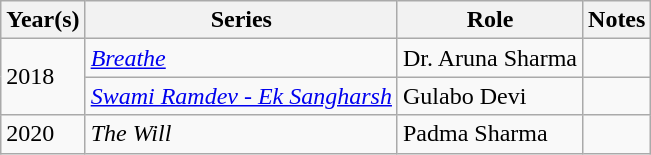<table class="wikitable plainrowheaders sortable">
<tr>
<th scope="col">Year(s)</th>
<th scope="col">Series</th>
<th scope="col">Role</th>
<th scope="col">Notes</th>
</tr>
<tr>
<td rowspan="2">2018</td>
<td><em><a href='#'>Breathe</a></em></td>
<td>Dr. Aruna Sharma</td>
<td></td>
</tr>
<tr>
<td><em><a href='#'>Swami Ramdev - Ek Sangharsh</a></em></td>
<td>Gulabo Devi</td>
<td></td>
</tr>
<tr>
<td>2020</td>
<td><em>The Will</em></td>
<td>Padma Sharma</td>
<td></td>
</tr>
</table>
